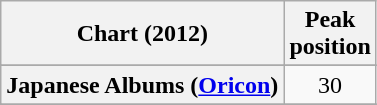<table class="wikitable sortable plainrowheaders" style="text-align:center">
<tr>
<th scope="col">Chart (2012)</th>
<th scope="col">Peak<br>position</th>
</tr>
<tr>
</tr>
<tr>
</tr>
<tr>
</tr>
<tr>
</tr>
<tr>
</tr>
<tr>
</tr>
<tr>
</tr>
<tr>
</tr>
<tr>
</tr>
<tr>
</tr>
<tr>
<th scope="row">Japanese Albums (<a href='#'>Oricon</a>)</th>
<td>30</td>
</tr>
<tr>
</tr>
<tr>
</tr>
<tr>
</tr>
<tr>
</tr>
<tr>
</tr>
<tr>
</tr>
<tr>
</tr>
<tr>
</tr>
<tr>
</tr>
</table>
